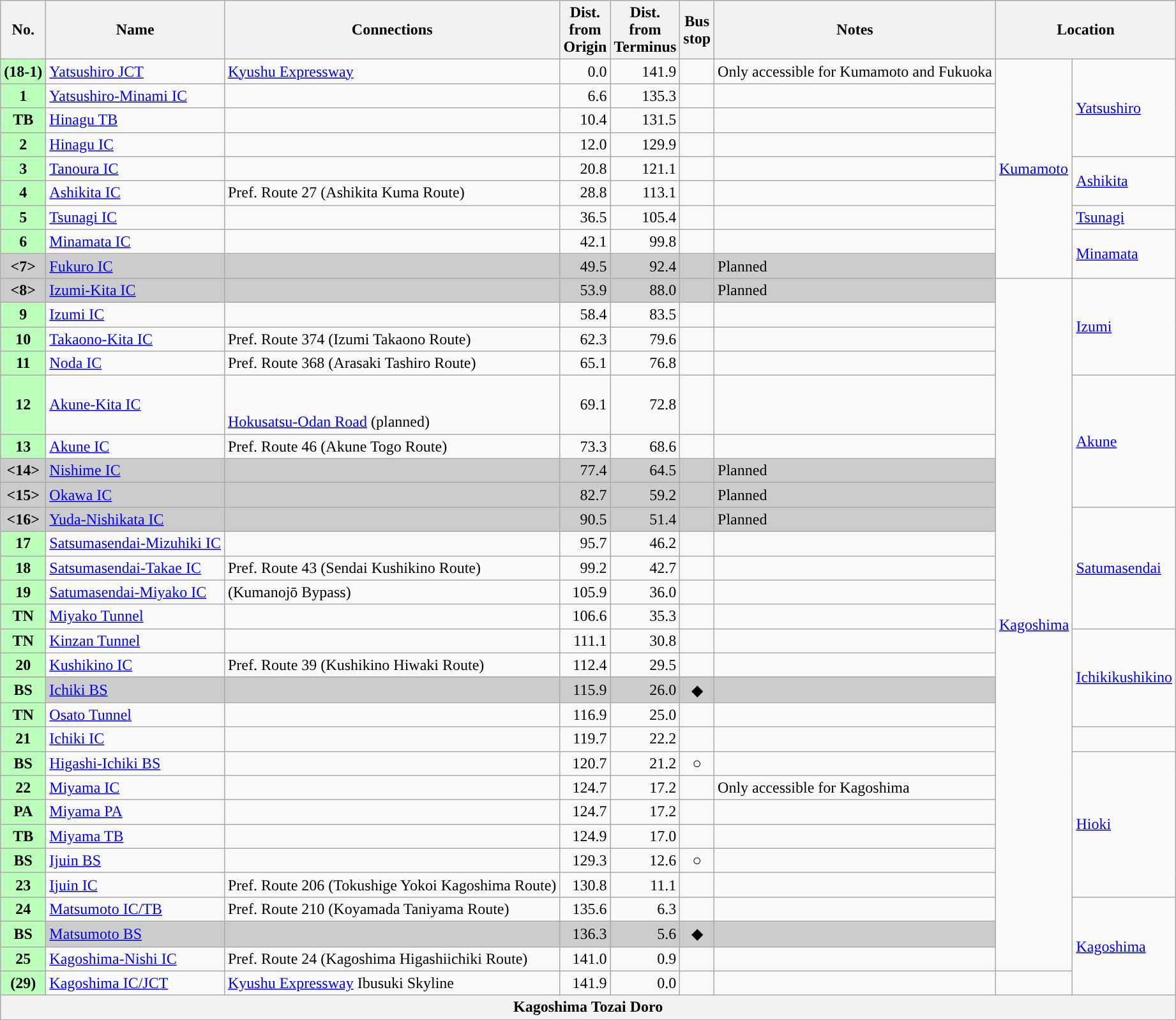<table class="wikitable">
<tr>
<th>No.</th>
<th>Name</th>
<th>Connections</th>
<th>Dist.<br>from<br>Origin</th>
<th>Dist.<br>from<br>Terminus</th>
<th>Bus<br>stop</th>
<th>Notes</th>
<th colspan="2">Location</th>
</tr>
<tr>
<th style="background-color: #BFB;">(18-1)</th>
<td><a href='#'>Yatsushiro JCT</a></td>
<td> <a href='#'>Kyushu Expressway</a></td>
<td style="text-align: right;">0.0</td>
<td style="text-align: right;">141.9</td>
<td></td>
<td>Only accessible for Kumamoto and Fukuoka</td>
<td rowspan="9" style="width:1em;"><a href='#'>Kumamoto</a></td>
<td rowspan="4"><a href='#'>Yatsushiro</a></td>
</tr>
<tr>
<th style="background-color: #BFB;">1</th>
<td><a href='#'>Yatsushiro-Minami IC</a></td>
<td></td>
<td style="text-align: right;">6.6</td>
<td style="text-align: right;">135.3</td>
<td></td>
<td></td>
</tr>
<tr>
<th style="background-color: #BFB;">TB</th>
<td><a href='#'>Hinagu TB</a></td>
<td></td>
<td style="text-align: right;">10.4</td>
<td style="text-align: right;">131.5</td>
<td></td>
<td></td>
</tr>
<tr>
<th style="background-color: #BFB;">2</th>
<td><a href='#'>Hinagu IC</a></td>
<td></td>
<td style="text-align: right;">12.0</td>
<td style="text-align: right;">129.9</td>
<td></td>
<td></td>
</tr>
<tr>
<th style="background-color: #BFB;">3</th>
<td><a href='#'>Tanoura IC</a></td>
<td></td>
<td style="text-align: right;">20.8</td>
<td style="text-align: right;">121.1</td>
<td></td>
<td></td>
<td rowspan="2"><a href='#'>Ashikita</a></td>
</tr>
<tr>
<th style="background-color:#BFB; ">4</th>
<td><a href='#'>Ashikita IC</a></td>
<td>Pref. Route 27 (Ashikita Kuma Route)</td>
<td style="text-align: right;">28.8</td>
<td style="text-align: right;">113.1</td>
<td></td>
<td></td>
</tr>
<tr>
<th style="background-color:#BFB; ">5</th>
<td><a href='#'>Tsunagi IC</a></td>
<td></td>
<td style="text-align: right; ">36.5</td>
<td style="text-align: right; ">105.4</td>
<td></td>
<td></td>
<td><a href='#'>Tsunagi</a></td>
</tr>
<tr>
<th style="background-color:#BFB; ">6</th>
<td><a href='#'>Minamata IC</a></td>
<td><br></td>
<td style="text-align: right; ">42.1</td>
<td style="text-align: right; ">99.8</td>
<td></td>
<td></td>
<td rowspan="2"><a href='#'>Minamata</a></td>
</tr>
<tr>
<th style="background-color:#CCC; "><7></th>
<td style="background-color:#CCC; "><a href='#'>Fukuro IC</a></td>
<td style="background-color:#CCC; "></td>
<td style="background-color:#CCC; text-align: right; ">49.5</td>
<td style="background-color:#CCC; text-align: right; ">92.4</td>
<td style="background-color:#CCC; "></td>
<td style="background-color:#CCC; ">Planned</td>
</tr>
<tr>
<th style="background-color:#CCC; "><8></th>
<td style="background-color:#CCC; "><a href='#'>Izumi-Kita IC</a></td>
<td style="background-color:#CCC; "></td>
<td style="background-color:#CCC; text-align: right; ">53.9</td>
<td style="background-color:#CCC; text-align: right; ">88.0</td>
<td style="background-color:#CCC; "></td>
<td style="background-color:#CCC; ">Planned</td>
<td rowspan="28" style="width:1em;"><a href='#'>Kagoshima</a></td>
<td rowspan="4"><a href='#'>Izumi</a></td>
</tr>
<tr>
<th style="background-color:#BFB; ">9</th>
<td><a href='#'>Izumi IC</a></td>
<td></td>
<td style="text-align: right; ">58.4</td>
<td style="text-align: right; ">83.5</td>
<td></td>
<td></td>
</tr>
<tr>
<th style="background-color:#BFB; ">10</th>
<td><a href='#'>Takaono-Kita IC</a></td>
<td>Pref. Route 374 (Izumi Takaono Route)</td>
<td style="text-align: right; ">62.3</td>
<td style="text-align: right; ">79.6</td>
<td></td>
<td></td>
</tr>
<tr>
<th style="background-color:#BFB; ">11</th>
<td><a href='#'>Noda IC</a></td>
<td>Pref. Route 368 (Arasaki Tashiro Route)</td>
<td style="text-align: right; ">65.1</td>
<td style="text-align: right; ">76.8</td>
<td></td>
<td></td>
</tr>
<tr>
<th style="background-color:#BFB; ">12</th>
<td><a href='#'>Akune-Kita IC</a></td>
<td><br><br><a href='#'>Hokusatsu-Odan Road</a> (planned)</td>
<td style="text-align: right; ">69.1</td>
<td style="text-align: right; ">72.8</td>
<td></td>
<td></td>
<td rowspan="4"><a href='#'>Akune</a></td>
</tr>
<tr>
<th style="background-color:#BFB; ">13</th>
<td><a href='#'>Akune IC</a></td>
<td>Pref. Route 46 (Akune Togo Route)</td>
<td style="text-align: right; ">73.3</td>
<td style="text-align: right; ">68.6</td>
<td></td>
<td></td>
</tr>
<tr>
<th style="background-color:#CCC; "><14></th>
<td style="background-color:#CCC; "><a href='#'>Nishime IC</a></td>
<td style="background-color:#CCC; "></td>
<td style="background-color:#CCC; text-align: right; ">77.4</td>
<td style="background-color:#CCC; text-align: right; ">64.5</td>
<td style="background-color:#CCC; "></td>
<td style="background-color:#CCC; ">Planned</td>
</tr>
<tr>
<th style="background-color:#CCC; "><15></th>
<td style="background-color:#CCC; "><a href='#'>Okawa IC</a></td>
<td style="background-color:#CCC;"></td>
<td style="background-color:#CCC; text-align: right; ">82.7</td>
<td style="background-color:#CCC; text-align: right; ">59.2</td>
<td style="background-color:#CCC;"></td>
<td style="background-color:#CCC;">Planned</td>
</tr>
<tr>
<th style="background-color:#CCC; "><16></th>
<td style="background-color:#CCC; "><a href='#'>Yuda-Nishikata IC</a></td>
<td style="background-color:#CCC;"></td>
<td style="background-color:#CCC; text-align: right; ">90.5</td>
<td style="background-color:#CCC; text-align: right; ">51.4</td>
<td style="background-color:#CCC;"></td>
<td style="background-color:#CCC;">Planned</td>
<td rowspan="5"><a href='#'>Satumasendai</a></td>
</tr>
<tr>
<th style="background-color:#BFB; ">17</th>
<td><a href='#'>Satsumasendai-Mizuhiki IC</a></td>
<td></td>
<td style="text-align:right; ">95.7</td>
<td style="text-align:right; ">46.2</td>
<td></td>
<td></td>
</tr>
<tr>
<th style="background-color:#BFB; ">18</th>
<td><a href='#'>Satsumasendai-Takae IC</a></td>
<td>Pref. Route 43 (Sendai Kushikino Route)</td>
<td style="text-align:right; ">99.2</td>
<td style="text-align:right; ">42.7</td>
<td></td>
<td></td>
</tr>
<tr>
<th style="background-color: #BFB;">19</th>
<td><a href='#'>Satumasendai-Miyako IC</a></td>
<td> (Kumanojō Bypass)</td>
<td style="text-align: right;">105.9</td>
<td style="text-align: right;">36.0</td>
<td></td>
<td></td>
</tr>
<tr>
<th style="background-color: #BFB;">TN</th>
<td><a href='#'>Miyako Tunnel</a></td>
<td></td>
<td style="text-align: right;">106.6</td>
<td style="text-align: right;">35.3</td>
<td></td>
<td></td>
</tr>
<tr>
<th style="background-color: #BFB;">TN</th>
<td><a href='#'>Kinzan Tunnel</a></td>
<td></td>
<td style="text-align: right;">111.1</td>
<td style="text-align: right;">30.8</td>
<td></td>
<td></td>
<td rowspan="5"><a href='#'>Ichikikushikino</a></td>
</tr>
<tr>
<th style="background-color: #BFB;">20</th>
<td><a href='#'>Kushikino IC</a></td>
<td>Pref. Route 39 (Kushikino Hiwaki Route)</td>
<td style="text-align: right;">112.4</td>
<td style="text-align: right;">29.5</td>
<td></td>
<td></td>
</tr>
<tr>
</tr>
<tr>
<th style="background-color:#BFB; ">BS</th>
<td style="background-color:#CCC; "><a href='#'>Ichiki BS</a></td>
<td style="background-color:#CCC; "></td>
<td style="background-color:#CCC; text-align:right; ">115.9</td>
<td style="background-color:#CCC; text-align:right; ">26.0</td>
<td style="background-color:#CCC; text-align:center; ">◆</td>
<td style="background-color:#CCC; "></td>
</tr>
<tr>
<th style="background-color: #BFB;">TN</th>
<td><a href='#'>Osato Tunnel</a></td>
<td></td>
<td style="text-align: right;">116.9</td>
<td style="text-align: right;">25.0</td>
<td></td>
<td></td>
</tr>
<tr>
<th style="background-color: #BFB;">21</th>
<td><a href='#'>Ichiki IC</a></td>
<td></td>
<td style="text-align: right;">119.7</td>
<td style="text-align: right;">22.2</td>
<td></td>
<td></td>
</tr>
<tr>
<th style="background-color: #BFB;">BS</th>
<td><a href='#'>Higashi-Ichiki BS</a></td>
<td></td>
<td style="text-align: right;">120.7</td>
<td style="text-align: right;">21.2</td>
<td style="text-align: center;">○</td>
<td></td>
<td rowspan="6"><a href='#'>Hioki</a></td>
</tr>
<tr>
<th style="background-color:#BFB; ">22</th>
<td><a href='#'>Miyama IC</a></td>
<td></td>
<td style="text-align:right; ">124.7</td>
<td style="text-align:right; ">17.2</td>
<td></td>
<td>Only accessible for Kagoshima</td>
</tr>
<tr>
<th style="background-color: #BFB;">PA</th>
<td><a href='#'>Miyama PA</a></td>
<td></td>
<td style="text-align: right;">124.7</td>
<td style="text-align: right;">17.2</td>
<td></td>
<td></td>
</tr>
<tr>
<th style="background-color: #BFB;">TB</th>
<td><a href='#'>Miyama TB</a></td>
<td></td>
<td style="text-align: right;">124.9</td>
<td style="text-align: right;">17.0</td>
<td></td>
<td></td>
</tr>
<tr>
<th style="background-color: #BFB;">BS</th>
<td><a href='#'>Ijuin BS</a></td>
<td></td>
<td style="text-align: right;">129.3</td>
<td style="text-align: right;">12.6</td>
<td style="text-align: center;">○</td>
<td></td>
</tr>
<tr>
<th style="background-color: #BFB;">23</th>
<td><a href='#'>Ijuin IC</a></td>
<td>Pref. Route 206 (Tokushige Yokoi Kagoshima Route)</td>
<td style="text-align: right;">130.8</td>
<td style="text-align: right;">11.1</td>
<td></td>
<td></td>
</tr>
<tr>
<th style="background-color: #BFB;">24</th>
<td><a href='#'>Matsumoto IC/TB</a></td>
<td>Pref. Route 210 (Koyamada Taniyama Route)</td>
<td style="text-align: right;">135.6</td>
<td style="text-align: right;">6.3</td>
<td></td>
<td></td>
<td rowspan="4"><a href='#'>Kagoshima</a></td>
</tr>
<tr>
<th style="background-color:#BFB; ">BS</th>
<td style="background-color:#CCC; "><a href='#'>Matsumoto BS</a></td>
<td style="background-color:#CCC; "></td>
<td style="background-color:#CCC; text-align:right; ">136.3</td>
<td style="background-color:#CCC; text-align:right; ">5.6</td>
<td style="background-color:#CCC; text-align:center; ">◆</td>
<td style="background-color:#CCC; "></td>
</tr>
<tr>
<th style="background-color: #BFB;">25</th>
<td><a href='#'>Kagoshima-Nishi IC</a></td>
<td>Pref. Route 24 (Kagoshima Higashiichiki Route)</td>
<td style="text-align: right;">141.0</td>
<td style="text-align: right;">0.9</td>
<td></td>
<td></td>
</tr>
<tr>
<th style="background-color: #BFB;">(29)</th>
<td><a href='#'>Kagoshima IC/JCT</a></td>
<td> <a href='#'>Kyushu Expressway</a> Ibusuki Skyline</td>
<td style="text-align: right;">141.9</td>
<td style="text-align: right;">0.0</td>
<td></td>
<td></td>
</tr>
<tr>
<th colspan="9">Kagoshima Tozai Doro</th>
</tr>
</table>
